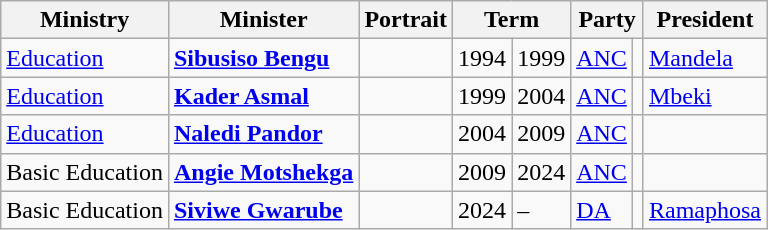<table class="wikitable">
<tr>
<th>Ministry</th>
<th>Minister</th>
<th>Portrait</th>
<th colspan="2">Term</th>
<th colspan="2">Party</th>
<th>President</th>
</tr>
<tr>
<td><a href='#'>Education</a></td>
<td><strong><a href='#'>Sibusiso Bengu</a></strong></td>
<td></td>
<td>1994</td>
<td>1999</td>
<td><a href='#'>ANC</a></td>
<td></td>
<td><a href='#'>Mandela</a></td>
</tr>
<tr>
<td><a href='#'>Education</a></td>
<td><strong><a href='#'>Kader Asmal</a></strong></td>
<td></td>
<td>1999</td>
<td>2004</td>
<td><a href='#'>ANC</a></td>
<td></td>
<td><a href='#'>Mbeki</a></td>
</tr>
<tr>
<td><a href='#'>Education</a></td>
<td><strong><a href='#'>Naledi Pandor</a></strong></td>
<td></td>
<td>2004</td>
<td>2009</td>
<td><a href='#'>ANC</a></td>
<td></td>
<td></td>
</tr>
<tr>
<td>Basic Education</td>
<td><strong><a href='#'>Angie Motshekga</a></strong></td>
<td></td>
<td>2009</td>
<td>2024</td>
<td><a href='#'>ANC</a></td>
<td></td>
<td></td>
</tr>
<tr>
<td>Basic Education</td>
<td><strong><a href='#'>Siviwe Gwarube</a></strong></td>
<td></td>
<td>2024</td>
<td>–</td>
<td><a href='#'>DA</a></td>
<td></td>
<td><a href='#'>Ramaphosa</a></td>
</tr>
</table>
